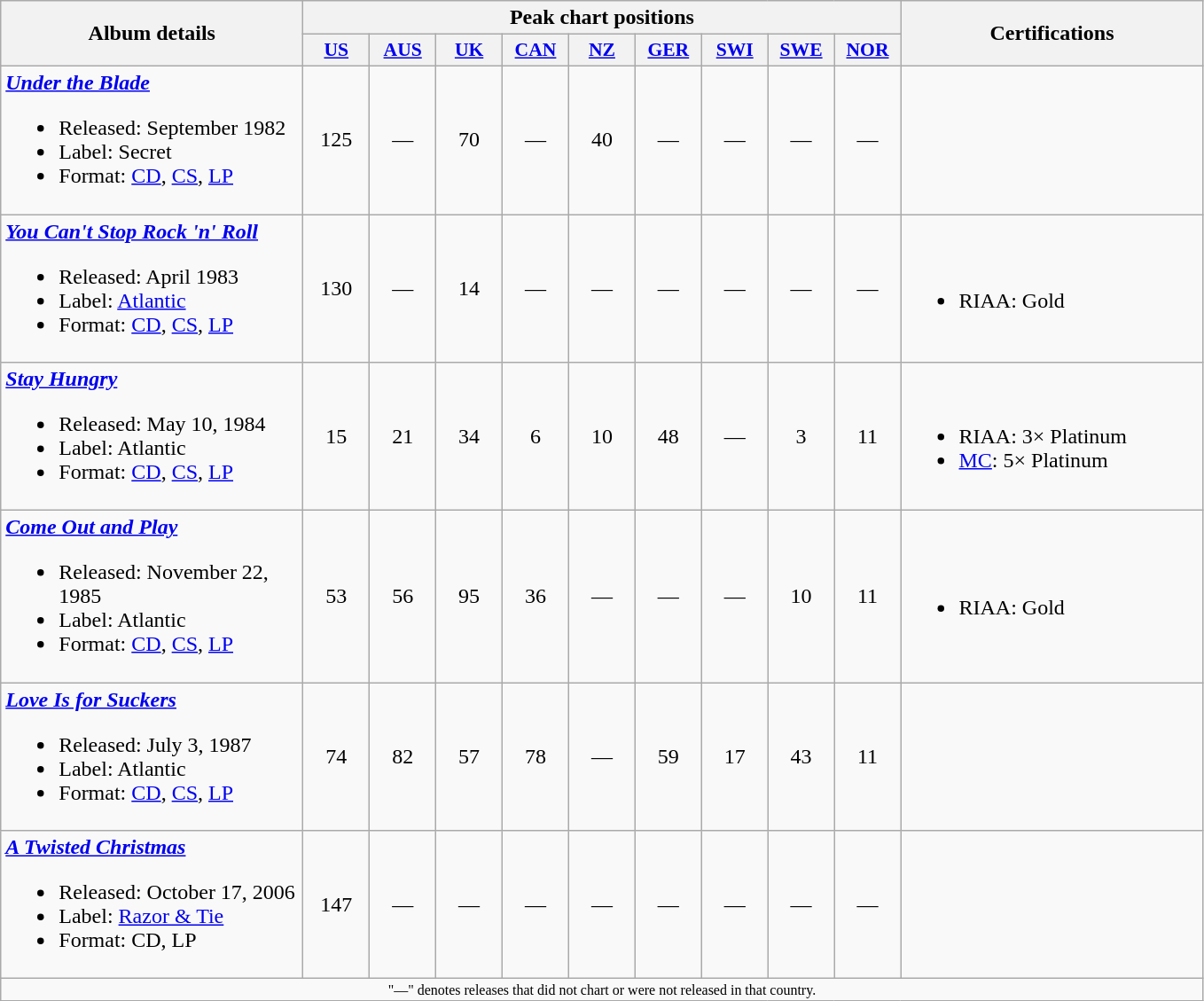<table class="wikitable">
<tr>
<th rowspan="2" width="220">Album details</th>
<th colspan="9">Peak chart positions</th>
<th rowspan="2" width="220">Certifications</th>
</tr>
<tr>
<th scope="col" style="width:3em;font-size:90%;"><a href='#'>US</a></th>
<th scope="col" style="width:3em;font-size:90%;"><a href='#'>AUS</a></th>
<th scope="col" style="width:3em;font-size:90%;"><a href='#'>UK</a></th>
<th scope="col" style="width:3em;font-size:90%;"><a href='#'>CAN</a></th>
<th scope="col" style="width:3em;font-size:90%;"><a href='#'>NZ</a></th>
<th scope="col" style="width:3em;font-size:90%;"><a href='#'>GER</a></th>
<th scope="col" style="width:3em;font-size:90%;"><a href='#'>SWI</a></th>
<th scope="col" style="width:3em;font-size:90%;"><a href='#'>SWE</a></th>
<th scope="col" style="width:3em;font-size:90%;"><a href='#'>NOR</a></th>
</tr>
<tr>
<td><strong><em><a href='#'>Under the Blade</a></em></strong><br><ul><li>Released: September 1982</li><li>Label: Secret</li><li>Format: <a href='#'>CD</a>, <a href='#'>CS</a>, <a href='#'>LP</a></li></ul></td>
<td align="center">125</td>
<td align="center">—</td>
<td align="center">70</td>
<td align="center">—</td>
<td align="center">40</td>
<td align="center">—</td>
<td align="center">—</td>
<td align="center">—</td>
<td align="center">—</td>
<td></td>
</tr>
<tr>
<td><strong><em><a href='#'>You Can't Stop Rock 'n' Roll</a></em></strong><br><ul><li>Released: April 1983</li><li>Label: <a href='#'>Atlantic</a></li><li>Format: <a href='#'>CD</a>, <a href='#'>CS</a>, <a href='#'>LP</a></li></ul></td>
<td align="center">130</td>
<td align="center">—</td>
<td align="center">14</td>
<td align="center">—</td>
<td align="center">—</td>
<td align="center">—</td>
<td align="center">—</td>
<td align="center">—</td>
<td align="center">—</td>
<td><br><ul><li>RIAA: Gold</li></ul></td>
</tr>
<tr>
<td><strong><em><a href='#'>Stay Hungry</a></em></strong><br><ul><li>Released: May 10, 1984</li><li>Label: Atlantic</li><li>Format: <a href='#'>CD</a>, <a href='#'>CS</a>, <a href='#'>LP</a></li></ul></td>
<td align="center">15</td>
<td align="center">21</td>
<td align="center">34</td>
<td align="center">6</td>
<td align="center">10</td>
<td align="center">48</td>
<td align="center">—</td>
<td align="center">3</td>
<td align="center">11</td>
<td><br><ul><li>RIAA: 3× Platinum</li><li><a href='#'>MC</a>: 5× Platinum</li></ul></td>
</tr>
<tr>
<td><strong><em><a href='#'>Come Out and Play</a></em></strong><br><ul><li>Released: November 22, 1985</li><li>Label: Atlantic</li><li>Format: <a href='#'>CD</a>, <a href='#'>CS</a>, <a href='#'>LP</a></li></ul></td>
<td align="center">53</td>
<td align="center">56</td>
<td align="center">95</td>
<td align="center">36</td>
<td align="center">—</td>
<td align="center">—</td>
<td align="center">—</td>
<td align="center">10</td>
<td align="center">11</td>
<td><br><ul><li>RIAA: Gold</li></ul></td>
</tr>
<tr>
<td><strong><em><a href='#'>Love Is for Suckers</a></em></strong><br><ul><li>Released: July 3, 1987</li><li>Label: Atlantic</li><li>Format: <a href='#'>CD</a>, <a href='#'>CS</a>, <a href='#'>LP</a></li></ul></td>
<td align="center">74</td>
<td align="center">82</td>
<td align="center">57</td>
<td align="center">78</td>
<td align="center">—</td>
<td align="center">59</td>
<td align="center">17</td>
<td align="center">43</td>
<td align="center">11</td>
<td></td>
</tr>
<tr>
<td><strong><em><a href='#'>A Twisted Christmas</a></em></strong><br><ul><li>Released: October 17, 2006</li><li>Label: <a href='#'>Razor & Tie</a></li><li>Format: CD, LP</li></ul></td>
<td align="center">147</td>
<td align="center">—</td>
<td align="center">—</td>
<td align="center">—</td>
<td align="center">—</td>
<td align="center">—</td>
<td align="center">—</td>
<td align="center">—</td>
<td align="center">—</td>
<td></td>
</tr>
<tr>
<td colspan="11" align="center" style="font-size:8pt">"—" denotes releases that did not chart or were not released in that country.</td>
</tr>
</table>
